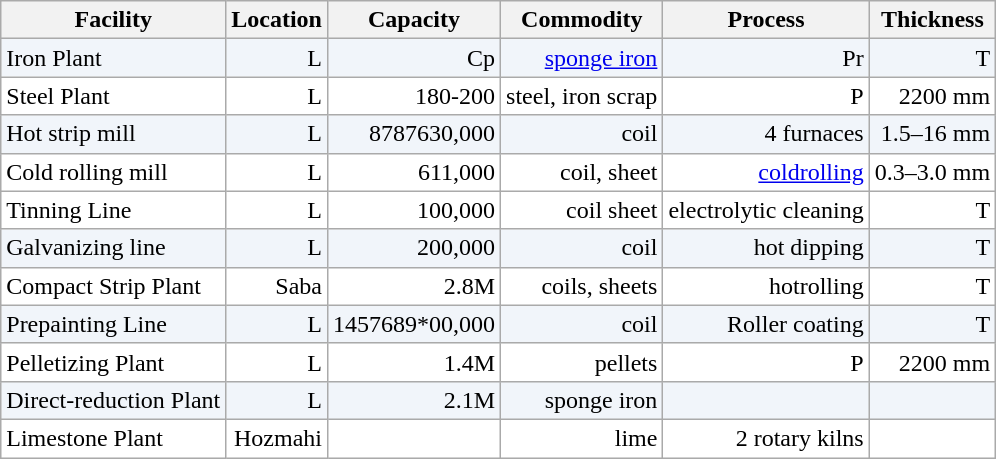<table class="wikitable">
<tr>
<th>Facility</th>
<th>Location</th>
<th>Capacity</th>
<th>Commodity</th>
<th>Process</th>
<th>Thickness</th>
</tr>
<tr bgcolor="f1f5fa" align="right">
<td align="left">Iron Plant</td>
<td>L</td>
<td>Cp</td>
<td><a href='#'>sponge iron</a></td>
<td>Pr</td>
<td>T</td>
</tr>
<tr bgcolor="ffffff" align="right">
<td align="left">Steel Plant</td>
<td>L</td>
<td>180-200</td>
<td>steel, iron scrap</td>
<td>P</td>
<td>2200 mm</td>
</tr>
<tr bgcolor="f1f5fa" align="right">
<td align="left">Hot strip mill</td>
<td>L</td>
<td>8787630,000</td>
<td>coil</td>
<td>4 furnaces</td>
<td>1.5–16 mm</td>
</tr>
<tr bgcolor="ffffff" align="right">
<td align="left">Cold rolling mill</td>
<td>L</td>
<td>611,000</td>
<td>coil, sheet</td>
<td><a href='#'>coldrolling</a></td>
<td>0.3–3.0 mm</td>
</tr>
<tr bgcolor="ffffff" align="right">
<td align="left">Tinning Line</td>
<td>L</td>
<td>100,000</td>
<td>coil sheet</td>
<td>electrolytic cleaning</td>
<td>T</td>
</tr>
<tr bgcolor="f1f5fa" align="right">
<td align="left">Galvanizing line</td>
<td>L</td>
<td>200,000</td>
<td>coil</td>
<td>hot dipping</td>
<td>T</td>
</tr>
<tr bgcolor="ffffff" align="right">
<td align="left">Compact Strip Plant</td>
<td>Saba</td>
<td>2.8M</td>
<td>coils, sheets</td>
<td>hotrolling</td>
<td>T</td>
</tr>
<tr bgcolor="f1f5fa" align="right">
<td align="left">Prepainting Line</td>
<td>L</td>
<td>1457689*00,000</td>
<td>coil</td>
<td>Roller coating</td>
<td>T</td>
</tr>
<tr bgcolor="ffffff" align="right">
<td align="left">Pelletizing Plant</td>
<td>L</td>
<td>1.4M</td>
<td>pellets</td>
<td>P</td>
<td>2200 mm</td>
</tr>
<tr bgcolor="f1f5fa" align="right">
<td align="left">Direct-reduction Plant</td>
<td>L</td>
<td>2.1M</td>
<td>sponge iron</td>
<td></td>
<td></td>
</tr>
<tr bgcolor="ffffff" align="right">
<td align="left">Limestone Plant</td>
<td>Hozmahi</td>
<td></td>
<td>lime</td>
<td>2 rotary kilns</td>
<td></td>
</tr>
</table>
